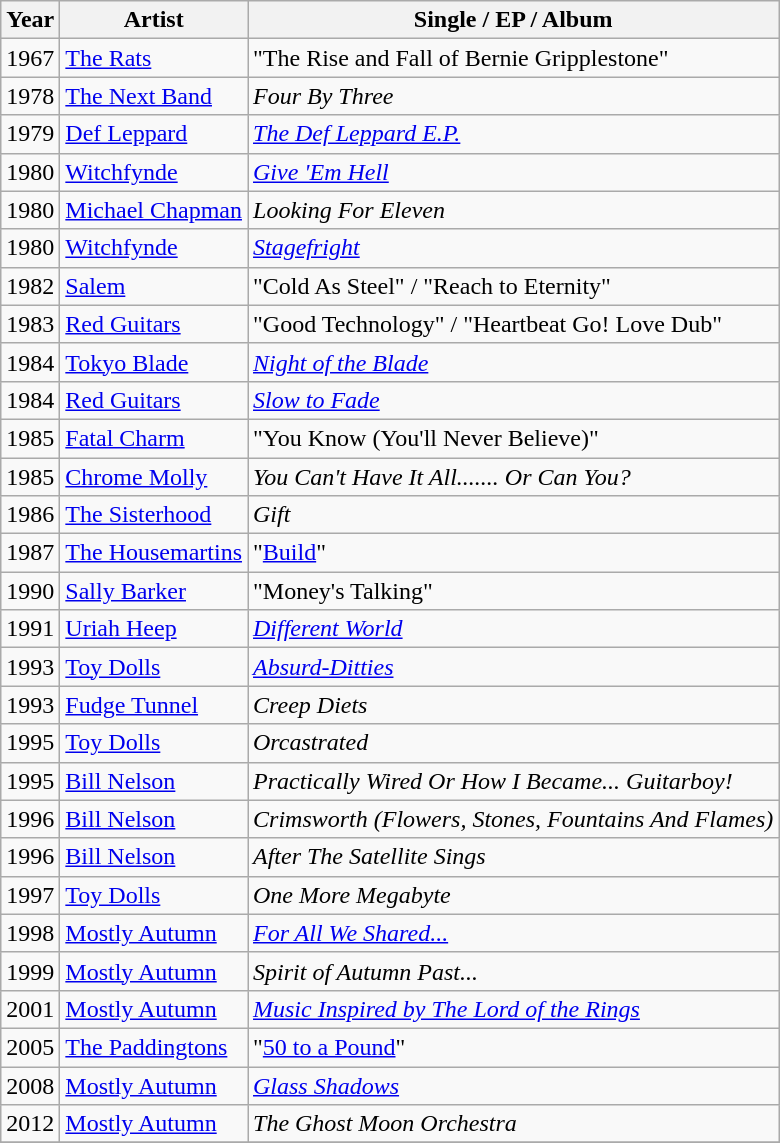<table class="wikitable">
<tr>
<th>Year</th>
<th>Artist</th>
<th>Single / EP / Album</th>
</tr>
<tr>
<td>1967</td>
<td><a href='#'>The Rats</a></td>
<td>"The Rise and Fall of Bernie Gripplestone"</td>
</tr>
<tr>
<td>1978</td>
<td><a href='#'>The Next Band</a></td>
<td><em>Four By Three</em></td>
</tr>
<tr>
<td>1979</td>
<td><a href='#'>Def Leppard</a></td>
<td><em><a href='#'>The Def Leppard E.P.</a></em></td>
</tr>
<tr>
<td>1980</td>
<td><a href='#'>Witchfynde</a></td>
<td><em><a href='#'>Give 'Em Hell</a></em></td>
</tr>
<tr>
<td>1980</td>
<td><a href='#'>Michael Chapman</a></td>
<td><em>Looking For Eleven</em></td>
</tr>
<tr>
<td>1980</td>
<td><a href='#'>Witchfynde</a></td>
<td><em><a href='#'>Stagefright</a></em></td>
</tr>
<tr>
<td>1982</td>
<td><a href='#'>Salem</a></td>
<td>"Cold As Steel" / "Reach to Eternity"</td>
</tr>
<tr>
<td>1983</td>
<td><a href='#'>Red Guitars</a></td>
<td>"Good Technology" / "Heartbeat Go! Love Dub"</td>
</tr>
<tr>
<td>1984</td>
<td><a href='#'>Tokyo Blade</a></td>
<td><em><a href='#'>Night of the Blade</a></em></td>
</tr>
<tr>
<td>1984</td>
<td><a href='#'>Red Guitars</a></td>
<td><em><a href='#'>Slow to Fade</a></em></td>
</tr>
<tr>
<td>1985</td>
<td><a href='#'>Fatal Charm</a></td>
<td>"You Know (You'll Never Believe)"</td>
</tr>
<tr>
<td>1985</td>
<td><a href='#'>Chrome Molly</a></td>
<td><em>You Can't Have It All....... Or Can You?</em></td>
</tr>
<tr>
<td>1986</td>
<td><a href='#'>The Sisterhood</a></td>
<td><em>Gift</em></td>
</tr>
<tr>
<td>1987</td>
<td><a href='#'>The Housemartins</a></td>
<td>"<a href='#'>Build</a>"</td>
</tr>
<tr>
<td>1990</td>
<td><a href='#'>Sally Barker</a></td>
<td>"Money's Talking"</td>
</tr>
<tr>
<td>1991</td>
<td><a href='#'>Uriah Heep</a></td>
<td><em><a href='#'>Different World</a></em></td>
</tr>
<tr>
<td>1993</td>
<td><a href='#'>Toy Dolls</a></td>
<td><em><a href='#'>Absurd-Ditties</a></em></td>
</tr>
<tr>
<td>1993</td>
<td><a href='#'>Fudge Tunnel</a></td>
<td><em>Creep Diets</em></td>
</tr>
<tr>
<td>1995</td>
<td><a href='#'>Toy Dolls</a></td>
<td><em>Orcastrated</em></td>
</tr>
<tr>
<td>1995</td>
<td><a href='#'>Bill Nelson</a></td>
<td><em>Practically Wired Or How I Became... Guitarboy!</em></td>
</tr>
<tr>
<td>1996</td>
<td><a href='#'>Bill Nelson</a></td>
<td><em>Crimsworth (Flowers, Stones, Fountains And Flames)</em></td>
</tr>
<tr>
<td>1996</td>
<td><a href='#'>Bill Nelson</a></td>
<td><em>After The Satellite Sings</em></td>
</tr>
<tr>
<td>1997</td>
<td><a href='#'>Toy Dolls</a></td>
<td><em>One More Megabyte</em></td>
</tr>
<tr>
<td>1998</td>
<td><a href='#'>Mostly Autumn</a></td>
<td><em><a href='#'>For All We Shared...</a></em></td>
</tr>
<tr>
<td>1999</td>
<td><a href='#'>Mostly Autumn</a></td>
<td><em>Spirit of Autumn Past...</em></td>
</tr>
<tr>
<td>2001</td>
<td><a href='#'>Mostly Autumn</a></td>
<td><em><a href='#'>Music Inspired by The Lord of the Rings</a></em></td>
</tr>
<tr>
<td>2005</td>
<td><a href='#'>The Paddingtons</a></td>
<td>"<a href='#'>50 to a Pound</a>"</td>
</tr>
<tr>
<td>2008</td>
<td><a href='#'>Mostly Autumn</a></td>
<td><em><a href='#'>Glass Shadows</a></em></td>
</tr>
<tr>
<td>2012</td>
<td><a href='#'>Mostly Autumn</a></td>
<td><em>The Ghost Moon Orchestra</em></td>
</tr>
<tr>
</tr>
</table>
